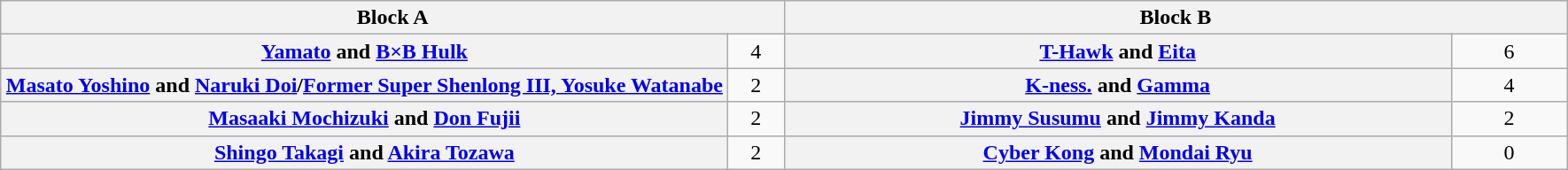<table class="wikitable" style="margin: 1em auto 1em auto;text-align:center">
<tr>
<th colspan="2" style="width:50%">Block A</th>
<th colspan="2" style="width:50%">Block B</th>
</tr>
<tr>
<th><a href='#'>Yamato</a> and <a href='#'>B×B Hulk</a></th>
<td style="width:35px">4</td>
<th><a href='#'>T-Hawk</a> and <a href='#'>Eita</a></th>
<td style="width:35px">6</td>
</tr>
<tr>
<th><a href='#'>Masato Yoshino</a> and <a href='#'>Naruki Doi</a>/<a href='#'>Former Super Shenlong III, Yosuke Watanabe</a></th>
<td>2</td>
<th><a href='#'>K-ness.</a> and <a href='#'>Gamma</a></th>
<td>4</td>
</tr>
<tr>
<th><a href='#'>Masaaki Mochizuki</a> and <a href='#'>Don Fujii</a></th>
<td>2</td>
<th><a href='#'>Jimmy Susumu</a> and <a href='#'>Jimmy Kanda</a></th>
<td>2</td>
</tr>
<tr>
<th><a href='#'>Shingo Takagi</a> and <a href='#'>Akira Tozawa</a></th>
<td>2</td>
<th><a href='#'>Cyber Kong</a> and <a href='#'>Mondai Ryu</a></th>
<td>0</td>
</tr>
</table>
